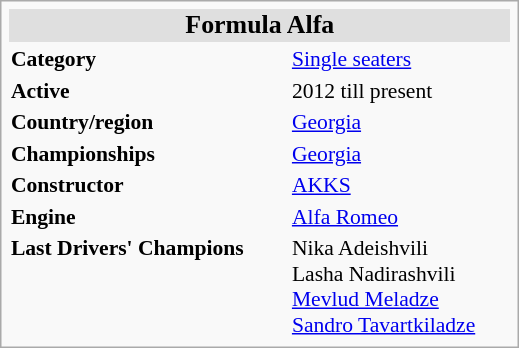<table class="infobox" style="font-size: 90%; width: 24em;">
<tr>
<th colspan=2 style="text-align: center; font-size: larger; background:#dfdfdf;">Formula Alfa</th>
</tr>
<tr>
<td><strong>Category</strong></td>
<td><a href='#'>Single seaters</a></td>
</tr>
<tr>
<td><strong>Active</strong></td>
<td>2012 till present</td>
</tr>
<tr>
<td><strong>Country/region</strong></td>
<td><a href='#'>Georgia</a></td>
</tr>
<tr>
<td><strong>Championships</strong></td>
<td><a href='#'>Georgia</a></td>
</tr>
<tr>
<td><strong>Constructor</strong></td>
<td><a href='#'>AKKS</a></td>
</tr>
<tr>
<td><strong>Engine</strong></td>
<td><a href='#'>Alfa Romeo</a></td>
</tr>
<tr>
<td><strong>Last Drivers' Champions</strong></td>
<td> Nika Adeishvili <br> Lasha Nadirashvili<br>  <a href='#'>Mevlud Meladze</a><br>  <a href='#'>Sandro Tavartkiladze</a><br></td>
</tr>
</table>
